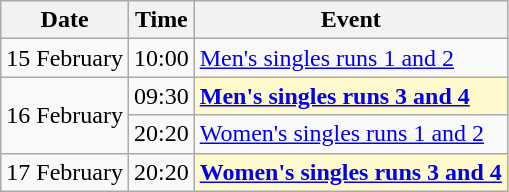<table class=wikitable>
<tr>
<th>Date</th>
<th>Time</th>
<th>Event</th>
</tr>
<tr>
<td>15 February</td>
<td>10:00</td>
<td><a href='#'>Men's singles runs 1 and 2</a></td>
</tr>
<tr>
<td rowspan=2>16 February</td>
<td>09:30</td>
<td style="background:lemonchiffon"><strong><a href='#'>Men's singles runs 3 and 4</a></strong></td>
</tr>
<tr>
<td>20:20</td>
<td><a href='#'>Women's singles runs 1 and 2</a></td>
</tr>
<tr>
<td>17 February</td>
<td>20:20</td>
<td style="background:lemonchiffon"><strong><a href='#'>Women's singles runs 3 and 4</a></strong></td>
</tr>
</table>
